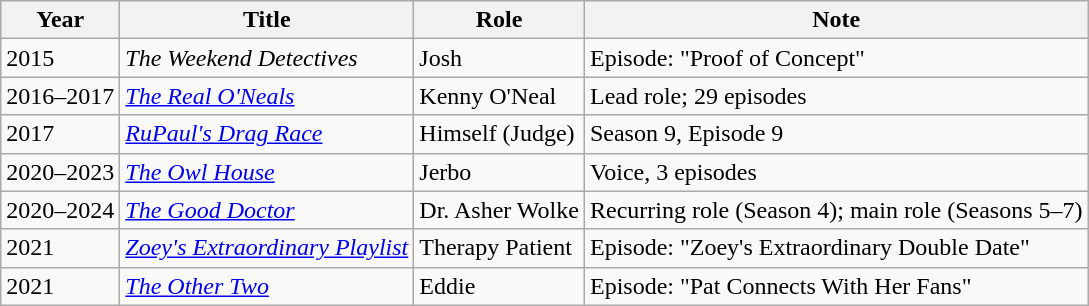<table class="wikitable sortable">
<tr>
<th>Year</th>
<th>Title</th>
<th>Role</th>
<th>Note</th>
</tr>
<tr>
<td>2015</td>
<td><em>The Weekend Detectives</em></td>
<td>Josh</td>
<td>Episode: "Proof of Concept"</td>
</tr>
<tr>
<td>2016–2017</td>
<td><em><a href='#'>The Real O'Neals</a></em></td>
<td>Kenny O'Neal</td>
<td>Lead role; 29 episodes</td>
</tr>
<tr>
<td>2017</td>
<td><a href='#'><em>RuPaul's Drag Race</em></a></td>
<td>Himself (Judge)</td>
<td>Season 9, Episode 9</td>
</tr>
<tr>
<td>2020–2023</td>
<td><em><a href='#'>The Owl House</a></em></td>
<td>Jerbo</td>
<td>Voice, 3 episodes</td>
</tr>
<tr>
<td>2020–2024</td>
<td><em><a href='#'>The Good Doctor</a></em></td>
<td>Dr. Asher Wolke</td>
<td>Recurring role (Season 4); main role (Seasons 5–7)</td>
</tr>
<tr>
<td>2021</td>
<td><em><a href='#'>Zoey's Extraordinary Playlist</a></em></td>
<td>Therapy Patient</td>
<td>Episode: "Zoey's Extraordinary Double Date"</td>
</tr>
<tr>
<td>2021</td>
<td><em><a href='#'>The Other Two</a></em></td>
<td>Eddie</td>
<td>Episode: "Pat Connects With Her Fans"</td>
</tr>
</table>
